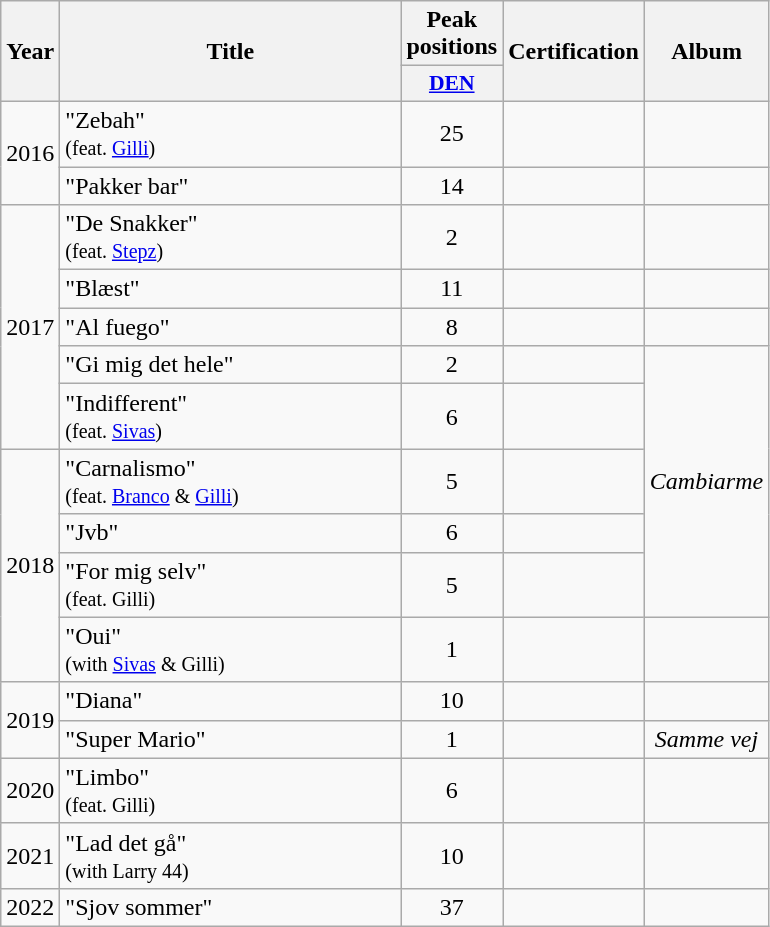<table class="wikitable">
<tr>
<th align="center" rowspan="2" width="10">Year</th>
<th align="center" rowspan="2" width="220">Title</th>
<th align="center" colspan="1" width="20">Peak positions</th>
<th align="center" rowspan="2">Certification</th>
<th align="center" rowspan="2">Album</th>
</tr>
<tr>
<th scope="col" style="width:3em;font-size:90%;"><a href='#'>DEN</a><br></th>
</tr>
<tr>
<td style="text-align:center;" rowspan=2>2016</td>
<td>"Zebah" <br><small>(feat. <a href='#'>Gilli</a>)</small></td>
<td style="text-align:center;">25</td>
<td style="text-align:center;"></td>
<td style="text-align:center;"></td>
</tr>
<tr>
<td>"Pakker bar"</td>
<td style="text-align:center;">14</td>
<td style="text-align:center;"></td>
<td style="text-align:center;"></td>
</tr>
<tr>
<td style="text-align:center;" rowspan=5>2017</td>
<td>"De Snakker" <br><small>(feat. <a href='#'>Stepz</a>)</small></td>
<td style="text-align:center;">2</td>
<td style="text-align:center;"></td>
<td style="text-align:center;"></td>
</tr>
<tr>
<td>"Blæst"</td>
<td style="text-align:center;">11</td>
<td style="text-align:center;"></td>
<td style="text-align:center;"></td>
</tr>
<tr>
<td>"Al fuego"</td>
<td style="text-align:center;">8</td>
<td style="text-align:center;"></td>
<td style="text-align:center;"></td>
</tr>
<tr>
<td>"Gi mig det hele"</td>
<td style="text-align:center;">2</td>
<td style="text-align:center;"></td>
<td style="text-align:center;" rowspan=5><em>Cambiarme</em></td>
</tr>
<tr>
<td>"Indifferent" <br><small>(feat. <a href='#'>Sivas</a>)</small></td>
<td style="text-align:center;">6</td>
<td style="text-align:center;"></td>
</tr>
<tr>
<td style="text-align:center;" rowspan=4>2018</td>
<td>"Carnalismo" <br><small>(feat. <a href='#'>Branco</a> & <a href='#'>Gilli</a>)</small></td>
<td style="text-align:center;">5</td>
<td style="text-align:center;"></td>
</tr>
<tr>
<td>"Jvb"</td>
<td style="text-align:center;">6</td>
<td style="text-align:center;"></td>
</tr>
<tr>
<td>"For mig selv" <br><small>(feat. Gilli)</small></td>
<td style="text-align:center;">5</td>
<td style="text-align:center;"></td>
</tr>
<tr>
<td>"Oui" <br><small>(with <a href='#'>Sivas</a> & Gilli)</small></td>
<td style="text-align:center;">1</td>
<td style="text-align:center;"></td>
<td style="text-align:center;"></td>
</tr>
<tr>
<td style="text-align:center;" rowspan=2>2019</td>
<td>"Diana"</td>
<td style="text-align:center;">10</td>
<td style="text-align:center;"></td>
<td style="text-align:center;"></td>
</tr>
<tr>
<td>"Super Mario"</td>
<td style="text-align:center;">1</td>
<td style="text-align:center;"></td>
<td style="text-align:center;"><em>Samme vej</em></td>
</tr>
<tr>
<td style="text-align:center;">2020</td>
<td>"Limbo" <br><small>(feat. Gilli)</small></td>
<td style="text-align:center;">6</td>
<td style="text-align:center;"></td>
<td style="text-align:center;"></td>
</tr>
<tr>
<td style="text-align:center;">2021</td>
<td>"Lad det gå" <br><small>(with Larry 44)</small></td>
<td style="text-align:center;">10<br></td>
<td style="text-align:center;"></td>
<td style="text-align:center;"></td>
</tr>
<tr>
<td style="text-align:center;">2022</td>
<td>"Sjov sommer"</td>
<td style="text-align:center;">37<br></td>
<td style="text-align:center;"></td>
<td style="text-align:center;"></td>
</tr>
</table>
